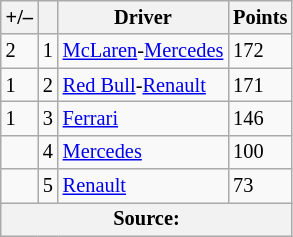<table class="wikitable" style="font-size: 85%;">
<tr>
<th scope="col">+/–</th>
<th scope="col"></th>
<th scope="col">Driver</th>
<th scope="col">Points</th>
</tr>
<tr>
<td> 2</td>
<td align="center">1</td>
<td> <a href='#'>McLaren</a>-<a href='#'>Mercedes</a></td>
<td>172</td>
</tr>
<tr>
<td> 1</td>
<td align="center">2</td>
<td> <a href='#'>Red Bull</a>-<a href='#'>Renault</a></td>
<td>171</td>
</tr>
<tr>
<td> 1</td>
<td align="center">3</td>
<td> <a href='#'>Ferrari</a></td>
<td>146</td>
</tr>
<tr>
<td></td>
<td align="center">4</td>
<td> <a href='#'>Mercedes</a></td>
<td>100</td>
</tr>
<tr>
<td></td>
<td align="center">5</td>
<td> <a href='#'>Renault</a></td>
<td>73</td>
</tr>
<tr>
<th colspan=4>Source:</th>
</tr>
</table>
